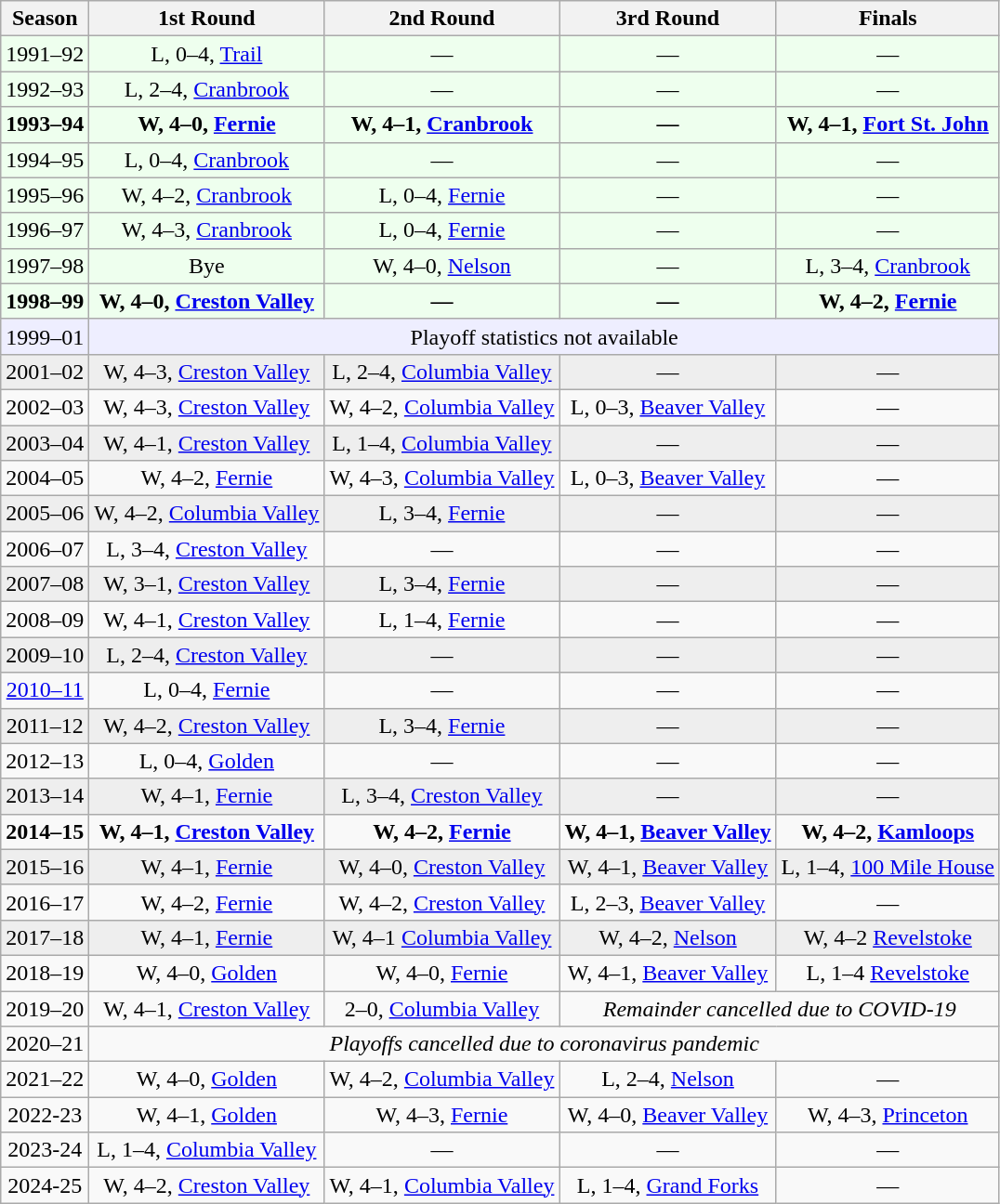<table class="wikitable" style="text-align:center">
<tr>
<th>Season</th>
<th>1st Round</th>
<th>2nd Round</th>
<th>3rd Round</th>
<th>Finals</th>
</tr>
<tr style="background:#eeffee">
<td>1991–92</td>
<td>L, 0–4, <a href='#'>Trail</a></td>
<td>—</td>
<td>—</td>
<td>—</td>
</tr>
<tr style="background:#eeffee">
<td>1992–93</td>
<td>L, 2–4, <a href='#'>Cranbrook</a></td>
<td>—</td>
<td>—</td>
<td>—</td>
</tr>
<tr style="background:#eeffee;font-weight:bold">
<td>1993–94</td>
<td>W, 4–0, <a href='#'>Fernie</a></td>
<td>W, 4–1, <a href='#'>Cranbrook</a></td>
<td>—</td>
<td>W, 4–1, <a href='#'>Fort St. John</a></td>
</tr>
<tr style="background:#eeffee">
<td>1994–95</td>
<td>L, 0–4, <a href='#'>Cranbrook</a></td>
<td>—</td>
<td>—</td>
<td>—</td>
</tr>
<tr style="background:#eeffee">
<td>1995–96</td>
<td>W, 4–2, <a href='#'>Cranbrook</a></td>
<td>L, 0–4, <a href='#'>Fernie</a></td>
<td>—</td>
<td>—</td>
</tr>
<tr style="background:#eeffee">
<td>1996–97</td>
<td>W, 4–3, <a href='#'>Cranbrook</a></td>
<td>L, 0–4, <a href='#'>Fernie</a></td>
<td>—</td>
<td>—</td>
</tr>
<tr style="background:#eeffee">
<td>1997–98</td>
<td>Bye</td>
<td>W, 4–0, <a href='#'>Nelson</a></td>
<td>—</td>
<td>L, 3–4, <a href='#'>Cranbrook</a></td>
</tr>
<tr style="background:#eeffee;font-weight:bold">
<td>1998–99</td>
<td>W, 4–0, <a href='#'>Creston Valley</a></td>
<td>—</td>
<td>—</td>
<td>W, 4–2, <a href='#'>Fernie</a></td>
</tr>
<tr style="background:#eeeeff">
<td>1999–01</td>
<td colspan=4>Playoff statistics not available</td>
</tr>
<tr style="background:#eee;">
<td>2001–02</td>
<td>W, 4–3, <a href='#'>Creston Valley</a></td>
<td>L, 2–4, <a href='#'>Columbia Valley</a></td>
<td>—</td>
<td>—</td>
</tr>
<tr>
<td>2002–03</td>
<td>W, 4–3, <a href='#'>Creston Valley</a></td>
<td>W, 4–2, <a href='#'>Columbia Valley</a></td>
<td>L, 0–3, <a href='#'>Beaver Valley</a></td>
<td>—</td>
</tr>
<tr style="background:#eee;">
<td>2003–04</td>
<td>W, 4–1, <a href='#'>Creston Valley</a></td>
<td>L, 1–4, <a href='#'>Columbia Valley</a></td>
<td>—</td>
<td>—</td>
</tr>
<tr>
<td>2004–05</td>
<td>W, 4–2, <a href='#'>Fernie</a></td>
<td>W, 4–3, <a href='#'>Columbia Valley</a></td>
<td>L, 0–3, <a href='#'>Beaver Valley</a></td>
<td>—</td>
</tr>
<tr style="background:#eee;">
<td>2005–06</td>
<td>W, 4–2, <a href='#'>Columbia Valley</a></td>
<td>L, 3–4, <a href='#'>Fernie</a></td>
<td>—</td>
<td>—</td>
</tr>
<tr>
<td>2006–07</td>
<td>L, 3–4, <a href='#'>Creston Valley</a></td>
<td>—</td>
<td>—</td>
<td>—</td>
</tr>
<tr style="background:#eee;">
<td>2007–08</td>
<td>W, 3–1, <a href='#'>Creston Valley</a></td>
<td>L, 3–4, <a href='#'>Fernie</a></td>
<td>—</td>
<td>—</td>
</tr>
<tr>
<td>2008–09</td>
<td>W, 4–1, <a href='#'>Creston Valley</a></td>
<td>L, 1–4, <a href='#'>Fernie</a></td>
<td>—</td>
<td>—</td>
</tr>
<tr style="background:#eee;">
<td>2009–10</td>
<td>L, 2–4, <a href='#'>Creston Valley</a></td>
<td>—</td>
<td>—</td>
<td>—</td>
</tr>
<tr>
<td><a href='#'>2010–11</a></td>
<td>L, 0–4, <a href='#'>Fernie</a></td>
<td>—</td>
<td>—</td>
<td>—</td>
</tr>
<tr style="background:#eee;">
<td>2011–12</td>
<td>W, 4–2, <a href='#'>Creston Valley</a></td>
<td>L, 3–4, <a href='#'>Fernie</a></td>
<td>—</td>
<td>—</td>
</tr>
<tr>
<td>2012–13</td>
<td>L, 0–4, <a href='#'>Golden</a></td>
<td>—</td>
<td>—</td>
<td>—</td>
</tr>
<tr style="background:#eee;">
<td>2013–14</td>
<td>W, 4–1, <a href='#'>Fernie</a></td>
<td>L, 3–4, <a href='#'>Creston Valley</a></td>
<td>—</td>
<td>—</td>
</tr>
<tr style="font-weight:bold">
<td>2014–15</td>
<td>W, 4–1, <a href='#'>Creston Valley</a></td>
<td>W, 4–2, <a href='#'>Fernie</a></td>
<td>W, 4–1, <a href='#'>Beaver Valley</a></td>
<td>W, 4–2, <a href='#'>Kamloops</a></td>
</tr>
<tr style="background:#eee;">
<td>2015–16</td>
<td>W, 4–1, <a href='#'>Fernie</a></td>
<td>W, 4–0, <a href='#'>Creston Valley</a></td>
<td>W, 4–1, <a href='#'>Beaver Valley</a></td>
<td>L, 1–4, <a href='#'>100 Mile House</a></td>
</tr>
<tr>
<td>2016–17</td>
<td>W, 4–2, <a href='#'>Fernie</a></td>
<td>W, 4–2, <a href='#'>Creston Valley</a></td>
<td>L, 2–3, <a href='#'>Beaver Valley</a></td>
<td>—</td>
</tr>
<tr style="background:#eee;" style="font-weight:bold">
<td>2017–18</td>
<td>W, 4–1, <a href='#'>Fernie</a></td>
<td>W, 4–1 <a href='#'>Columbia Valley</a></td>
<td>W, 4–2, <a href='#'>Nelson</a></td>
<td>W, 4–2 <a href='#'>Revelstoke</a></td>
</tr>
<tr>
<td>2018–19</td>
<td>W, 4–0, <a href='#'>Golden</a></td>
<td>W, 4–0, <a href='#'>Fernie</a></td>
<td>W, 4–1, <a href='#'>Beaver Valley</a></td>
<td>L, 1–4 <a href='#'>Revelstoke</a></td>
</tr>
<tr>
<td>2019–20</td>
<td>W, 4–1, <a href='#'>Creston Valley</a></td>
<td>2–0, <a href='#'>Columbia Valley</a></td>
<td colspan="2"><em>Remainder cancelled due to COVID-19</em></td>
</tr>
<tr>
<td>2020–21</td>
<td colspan="4"><em>Playoffs cancelled due to coronavirus pandemic</em></td>
</tr>
<tr>
<td>2021–22</td>
<td>W, 4–0, <a href='#'>Golden</a></td>
<td>W, 4–2, <a href='#'>Columbia Valley</a></td>
<td>L, 2–4, <a href='#'>Nelson</a></td>
<td>—</td>
</tr>
<tr>
<td>2022-23</td>
<td>W, 4–1, <a href='#'>Golden</a></td>
<td>W, 4–3, <a href='#'>Fernie</a></td>
<td>W, 4–0, <a href='#'>Beaver Valley</a></td>
<td>W, 4–3, <a href='#'>Princeton</a></td>
</tr>
<tr>
<td>2023-24</td>
<td>L, 1–4, <a href='#'>Columbia Valley</a></td>
<td>—</td>
<td>—</td>
<td>—</td>
</tr>
<tr>
<td>2024-25</td>
<td>W, 4–2, <a href='#'>Creston Valley</a></td>
<td>W, 4–1, <a href='#'>Columbia Valley</a></td>
<td>L, 1–4, <a href='#'>Grand Forks</a></td>
<td>—</td>
</tr>
</table>
